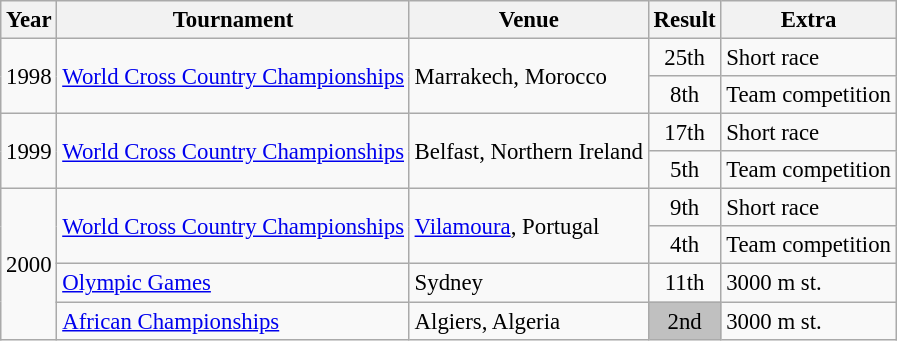<table class=wikitable style="font-size:95%;">
<tr>
<th>Year</th>
<th>Tournament</th>
<th>Venue</th>
<th>Result</th>
<th>Extra</th>
</tr>
<tr>
<td rowspan=2>1998</td>
<td rowspan=2><a href='#'>World Cross Country Championships</a></td>
<td rowspan=2>Marrakech, Morocco</td>
<td align="center">25th</td>
<td>Short race</td>
</tr>
<tr>
<td align="center">8th</td>
<td>Team competition</td>
</tr>
<tr>
<td rowspan=2>1999</td>
<td rowspan=2><a href='#'>World Cross Country Championships</a></td>
<td rowspan=2>Belfast, Northern Ireland</td>
<td align="center">17th</td>
<td>Short race</td>
</tr>
<tr>
<td align="center">5th</td>
<td>Team competition</td>
</tr>
<tr>
<td rowspan=4>2000</td>
<td rowspan=2><a href='#'>World Cross Country Championships</a></td>
<td rowspan=2><a href='#'>Vilamoura</a>, Portugal</td>
<td align="center">9th</td>
<td>Short race</td>
</tr>
<tr>
<td align="center">4th</td>
<td>Team competition</td>
</tr>
<tr>
<td><a href='#'>Olympic Games</a></td>
<td>Sydney</td>
<td align="center">11th</td>
<td>3000 m st.</td>
</tr>
<tr>
<td><a href='#'>African Championships</a></td>
<td>Algiers, Algeria</td>
<td bgcolor="silver" align="center">2nd</td>
<td>3000 m st.</td>
</tr>
</table>
